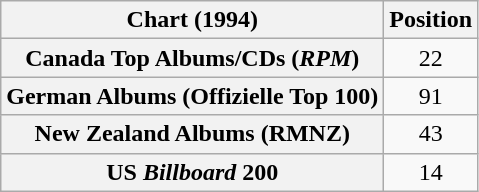<table class="wikitable plainrowheaders" style="text-align:center">
<tr>
<th scope="col">Chart (1994)</th>
<th scope="col">Position</th>
</tr>
<tr>
<th scope="row">Canada Top Albums/CDs (<em>RPM</em>)</th>
<td>22</td>
</tr>
<tr>
<th scope="row">German Albums (Offizielle Top 100)</th>
<td>91</td>
</tr>
<tr>
<th scope="row">New Zealand Albums (RMNZ)</th>
<td>43</td>
</tr>
<tr>
<th scope="row">US <em>Billboard</em> 200</th>
<td>14</td>
</tr>
</table>
